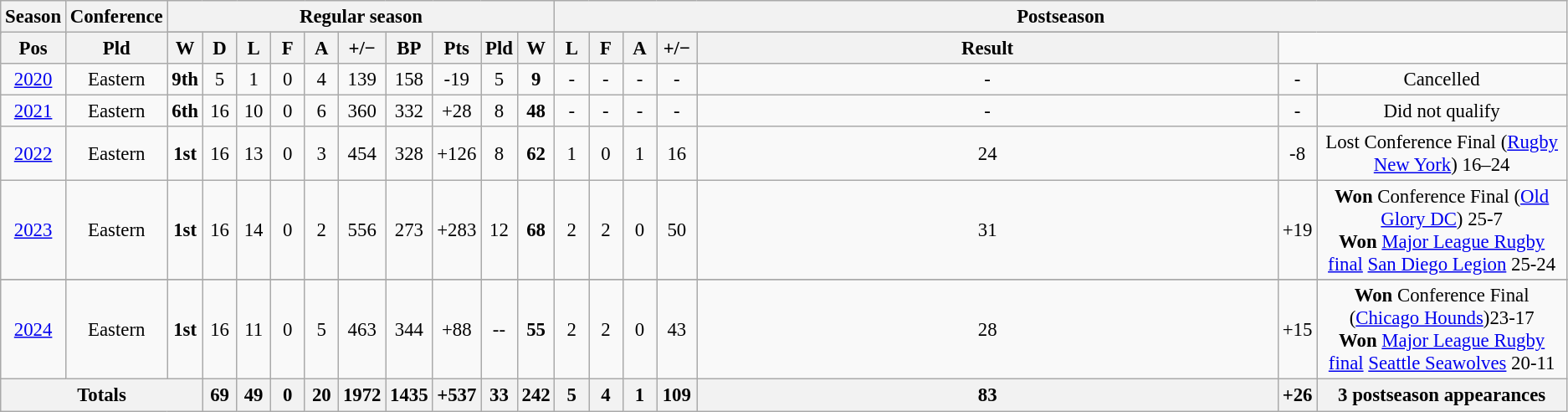<table class="wikitable" style="text-align:center; font-size: 95%">
<tr>
<th rowspan="2">Season</th>
<th rowspan="2">Conference</th>
<th colspan="10">Regular season</th>
<th colspan="8">Postseason</th>
</tr>
<tr {| class="wikitable" style="text-align:center;">
</tr>
<tr border=1 cellpadding=5 cellspacing=0>
<th style="width:20px;">Pos</th>
<th style="width:20px;">Pld</th>
<th style="width:20px;">W</th>
<th style="width:20px;">D</th>
<th style="width:20px;">L</th>
<th style="width:20px;">F</th>
<th style="width:20px;">A</th>
<th style="width:25px;">+/−</th>
<th style="width:20px;">BP</th>
<th style="width:20px;">Pts</th>
<th style="width:20px;">Pld</th>
<th style="width:20px;">W</th>
<th style="width:20px;">L</th>
<th style="width:20px;">F</th>
<th style="width:20px;">A</th>
<th style="width:25px;">+/−</th>
<th style="width:30em; text-align:centre;">Result</th>
</tr>
<tr>
<td><a href='#'>2020</a></td>
<td>Eastern</td>
<td><strong>9th</strong></td>
<td>5</td>
<td>1</td>
<td>0</td>
<td>4</td>
<td>139</td>
<td>158</td>
<td>-19</td>
<td>5</td>
<td><strong>9</strong></td>
<td>-</td>
<td>-</td>
<td>-</td>
<td>-</td>
<td>-</td>
<td>-</td>
<td>Cancelled</td>
</tr>
<tr>
<td><a href='#'>2021</a></td>
<td>Eastern</td>
<td><strong>6th</strong></td>
<td>16</td>
<td>10</td>
<td>0</td>
<td>6</td>
<td>360</td>
<td>332</td>
<td>+28</td>
<td>8</td>
<td><strong>48</strong></td>
<td>-</td>
<td>-</td>
<td>-</td>
<td>-</td>
<td>-</td>
<td>-</td>
<td>Did not qualify</td>
</tr>
<tr>
<td><a href='#'>2022</a></td>
<td>Eastern</td>
<td><strong>1st</strong></td>
<td>16</td>
<td>13</td>
<td>0</td>
<td>3</td>
<td>454</td>
<td>328</td>
<td>+126</td>
<td>8</td>
<td><strong>62</strong></td>
<td>1</td>
<td>0</td>
<td>1</td>
<td>16</td>
<td>24</td>
<td>-8</td>
<td>Lost Conference Final (<a href='#'>Rugby New York</a>) 16–24</td>
</tr>
<tr>
<td><a href='#'>2023</a></td>
<td>Eastern</td>
<td><strong>1st</strong></td>
<td>16</td>
<td>14</td>
<td>0</td>
<td>2</td>
<td>556</td>
<td>273</td>
<td>+283</td>
<td>12</td>
<td><strong>68</strong></td>
<td>2</td>
<td>2</td>
<td>0</td>
<td>50</td>
<td>31</td>
<td>+19</td>
<td><strong>Won</strong> Conference Final (<a href='#'>Old Glory DC</a>) 25-7<br> <strong>Won</strong> <a href='#'>Major League Rugby final</a> <a href='#'>San Diego Legion</a> 25-24</td>
</tr>
<tr align="center">
</tr>
<tr>
<td><a href='#'>2024</a></td>
<td>Eastern</td>
<td><strong>1st</strong></td>
<td>16</td>
<td>11</td>
<td>0</td>
<td>5</td>
<td>463</td>
<td>344</td>
<td>+88</td>
<td>--</td>
<td><strong>55</strong></td>
<td>2</td>
<td>2</td>
<td>0</td>
<td>43</td>
<td>28</td>
<td>+15</td>
<td><strong>Won</strong> Conference Final (<a href='#'>Chicago Hounds</a>)23-17<br> <strong>Won</strong> <a href='#'>Major League Rugby final</a> <a href='#'>Seattle Seawolves</a> 20-11</td>
</tr>
<tr align="center">
<th colspan="3">Totals</th>
<th>69</th>
<th>49</th>
<th>0</th>
<th>20</th>
<th>1972</th>
<th>1435</th>
<th>+537</th>
<th>33</th>
<th>242</th>
<th>5</th>
<th>4</th>
<th>1</th>
<th>109</th>
<th>83</th>
<th>+26</th>
<th>3 postseason appearances</th>
</tr>
</table>
